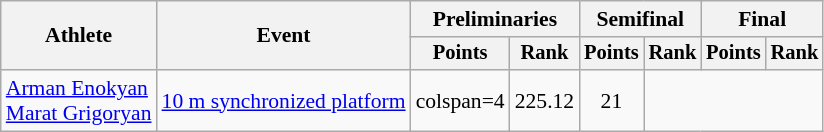<table class="wikitable" style="text-align:center; font-size:90%;">
<tr>
<th rowspan=2>Athlete</th>
<th rowspan=2>Event</th>
<th colspan=2>Preliminaries</th>
<th colspan=2>Semifinal</th>
<th colspan=2>Final</th>
</tr>
<tr style="font-size:95%">
<th>Points</th>
<th>Rank</th>
<th>Points</th>
<th>Rank</th>
<th>Points</th>
<th>Rank</th>
</tr>
<tr>
<td align=left><a href='#'>Arman Enokyan</a><br><a href='#'>Marat Grigoryan</a></td>
<td align=left><a href='#'>10 m synchronized platform</a></td>
<td>colspan=4 </td>
<td>225.12</td>
<td>21</td>
</tr>
</table>
